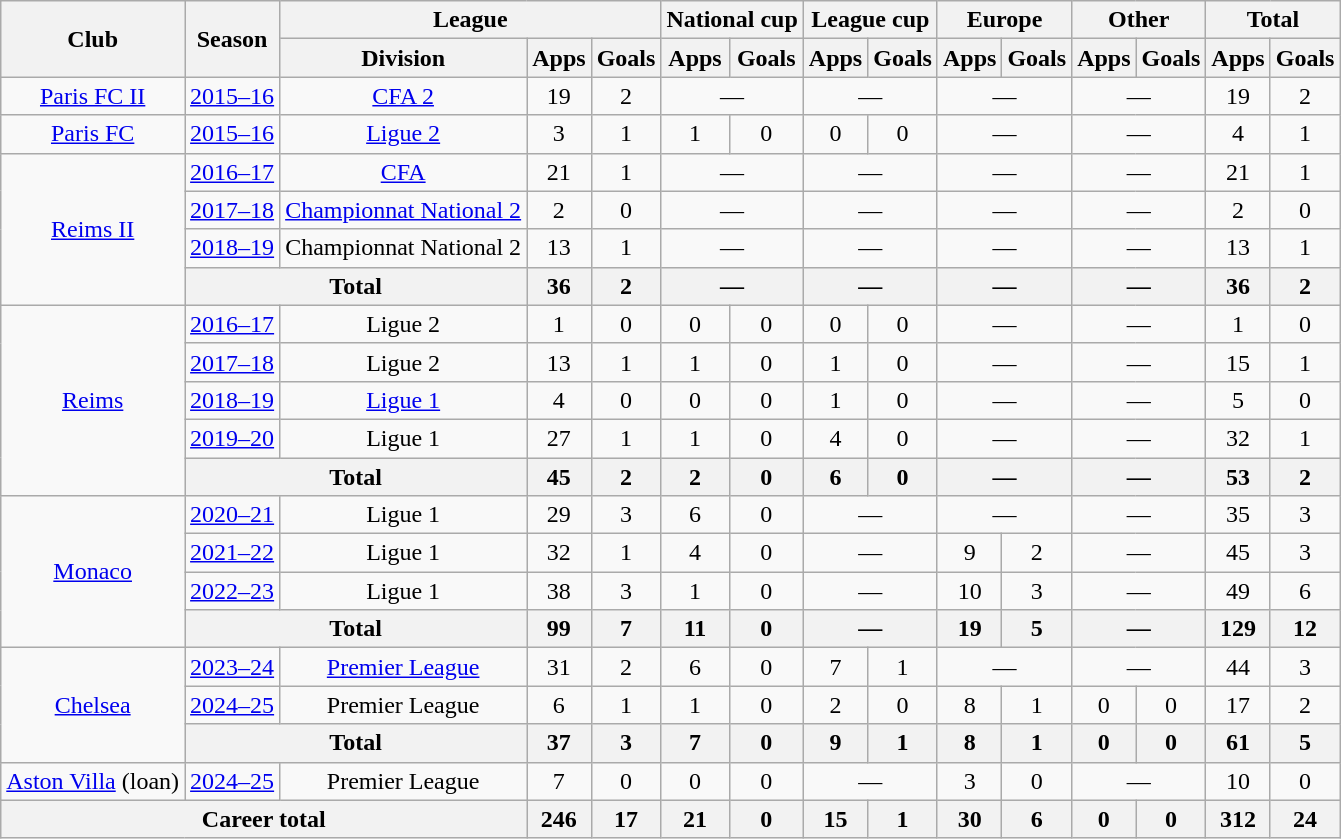<table class="wikitable" style="text-align: center;">
<tr>
<th rowspan="2">Club</th>
<th rowspan="2">Season</th>
<th colspan="3">League</th>
<th colspan="2">National cup</th>
<th colspan="2">League cup</th>
<th colspan="2">Europe</th>
<th colspan="2">Other</th>
<th colspan="2">Total</th>
</tr>
<tr>
<th>Division</th>
<th>Apps</th>
<th>Goals</th>
<th>Apps</th>
<th>Goals</th>
<th>Apps</th>
<th>Goals</th>
<th>Apps</th>
<th>Goals</th>
<th>Apps</th>
<th>Goals</th>
<th>Apps</th>
<th>Goals</th>
</tr>
<tr>
<td><a href='#'>Paris FC II</a></td>
<td><a href='#'>2015–16</a></td>
<td><a href='#'>CFA 2</a></td>
<td>19</td>
<td>2</td>
<td colspan="2">—</td>
<td colspan="2">—</td>
<td colspan="2">—</td>
<td colspan="2">—</td>
<td>19</td>
<td>2</td>
</tr>
<tr>
<td><a href='#'>Paris FC</a></td>
<td><a href='#'>2015–16</a></td>
<td><a href='#'>Ligue 2</a></td>
<td>3</td>
<td>1</td>
<td>1</td>
<td>0</td>
<td>0</td>
<td>0</td>
<td colspan="2">—</td>
<td colspan="2">—</td>
<td>4</td>
<td>1</td>
</tr>
<tr>
<td rowspan="4"><a href='#'>Reims II</a></td>
<td><a href='#'>2016–17</a></td>
<td><a href='#'>CFA</a></td>
<td>21</td>
<td>1</td>
<td colspan="2">—</td>
<td colspan="2">—</td>
<td colspan="2">—</td>
<td colspan="2">—</td>
<td>21</td>
<td>1</td>
</tr>
<tr>
<td><a href='#'>2017–18</a></td>
<td><a href='#'>Championnat National 2</a></td>
<td>2</td>
<td>0</td>
<td colspan="2">—</td>
<td colspan="2">—</td>
<td colspan="2">—</td>
<td colspan="2">—</td>
<td>2</td>
<td>0</td>
</tr>
<tr>
<td><a href='#'>2018–19</a></td>
<td>Championnat National 2</td>
<td>13</td>
<td>1</td>
<td colspan="2">—</td>
<td colspan="2">—</td>
<td colspan="2">—</td>
<td colspan="2">—</td>
<td>13</td>
<td>1</td>
</tr>
<tr>
<th colspan="2">Total</th>
<th>36</th>
<th>2</th>
<th colspan="2">—</th>
<th colspan="2">—</th>
<th colspan="2">—</th>
<th colspan="2">—</th>
<th>36</th>
<th>2</th>
</tr>
<tr>
<td rowspan="5"><a href='#'>Reims</a></td>
<td><a href='#'>2016–17</a></td>
<td>Ligue 2</td>
<td>1</td>
<td>0</td>
<td>0</td>
<td>0</td>
<td>0</td>
<td>0</td>
<td colspan="2">—</td>
<td colspan="2">—</td>
<td>1</td>
<td>0</td>
</tr>
<tr>
<td><a href='#'>2017–18</a></td>
<td>Ligue 2</td>
<td>13</td>
<td>1</td>
<td>1</td>
<td>0</td>
<td>1</td>
<td>0</td>
<td colspan="2">—</td>
<td colspan="2">—</td>
<td>15</td>
<td>1</td>
</tr>
<tr>
<td><a href='#'>2018–19</a></td>
<td><a href='#'>Ligue 1</a></td>
<td>4</td>
<td>0</td>
<td>0</td>
<td>0</td>
<td>1</td>
<td>0</td>
<td colspan="2">—</td>
<td colspan="2">—</td>
<td>5</td>
<td>0</td>
</tr>
<tr>
<td><a href='#'>2019–20</a></td>
<td>Ligue 1</td>
<td>27</td>
<td>1</td>
<td>1</td>
<td>0</td>
<td>4</td>
<td>0</td>
<td colspan="2">—</td>
<td colspan="2">—</td>
<td>32</td>
<td>1</td>
</tr>
<tr>
<th colspan="2">Total</th>
<th>45</th>
<th>2</th>
<th>2</th>
<th>0</th>
<th>6</th>
<th>0</th>
<th colspan="2">—</th>
<th colspan="2">—</th>
<th>53</th>
<th>2</th>
</tr>
<tr>
<td rowspan="4"><a href='#'>Monaco</a></td>
<td><a href='#'>2020–21</a></td>
<td>Ligue 1</td>
<td>29</td>
<td>3</td>
<td>6</td>
<td>0</td>
<td colspan="2">—</td>
<td colspan="2">—</td>
<td colspan="2">—</td>
<td>35</td>
<td>3</td>
</tr>
<tr>
<td><a href='#'>2021–22</a></td>
<td>Ligue 1</td>
<td>32</td>
<td>1</td>
<td>4</td>
<td>0</td>
<td colspan="2">—</td>
<td>9</td>
<td>2</td>
<td colspan="2">—</td>
<td>45</td>
<td>3</td>
</tr>
<tr>
<td><a href='#'>2022–23</a></td>
<td>Ligue 1</td>
<td>38</td>
<td>3</td>
<td>1</td>
<td>0</td>
<td colspan="2">—</td>
<td>10</td>
<td>3</td>
<td colspan="2">—</td>
<td>49</td>
<td>6</td>
</tr>
<tr>
<th colspan="2">Total</th>
<th>99</th>
<th>7</th>
<th>11</th>
<th>0</th>
<th colspan="2">—</th>
<th>19</th>
<th>5</th>
<th colspan="2">—</th>
<th>129</th>
<th>12</th>
</tr>
<tr>
<td rowspan="3"><a href='#'>Chelsea</a></td>
<td><a href='#'>2023–24</a></td>
<td><a href='#'>Premier League</a></td>
<td>31</td>
<td>2</td>
<td>6</td>
<td>0</td>
<td>7</td>
<td>1</td>
<td colspan="2">—</td>
<td colspan="2">—</td>
<td>44</td>
<td>3</td>
</tr>
<tr>
<td><a href='#'>2024–25</a></td>
<td>Premier League</td>
<td>6</td>
<td>1</td>
<td>1</td>
<td>0</td>
<td>2</td>
<td>0</td>
<td>8</td>
<td>1</td>
<td>0</td>
<td>0</td>
<td>17</td>
<td>2</td>
</tr>
<tr>
<th colspan="2">Total</th>
<th>37</th>
<th>3</th>
<th>7</th>
<th>0</th>
<th>9</th>
<th>1</th>
<th>8</th>
<th>1</th>
<th>0</th>
<th>0</th>
<th>61</th>
<th>5</th>
</tr>
<tr>
<td><a href='#'>Aston Villa</a> (loan)</td>
<td><a href='#'>2024–25</a></td>
<td>Premier League</td>
<td>7</td>
<td>0</td>
<td>0</td>
<td>0</td>
<td colspan="2">—</td>
<td>3</td>
<td>0</td>
<td colspan="2">—</td>
<td>10</td>
<td>0</td>
</tr>
<tr>
<th colspan="3">Career total</th>
<th>246</th>
<th>17</th>
<th>21</th>
<th>0</th>
<th>15</th>
<th>1</th>
<th>30</th>
<th>6</th>
<th>0</th>
<th>0</th>
<th>312</th>
<th>24</th>
</tr>
</table>
